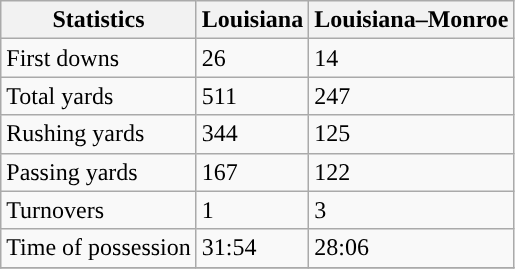<table class="wikitable">
<tr>
<th>Statistics</th>
<th>Louisiana</th>
<th>Louisiana–Monroe</th>
</tr>
<tr>
<td>First downs</td>
<td>26</td>
<td>14</td>
</tr>
<tr>
<td>Total yards</td>
<td>511</td>
<td>247</td>
</tr>
<tr>
<td>Rushing yards</td>
<td>344</td>
<td>125</td>
</tr>
<tr>
<td>Passing yards</td>
<td>167</td>
<td>122</td>
</tr>
<tr>
<td>Turnovers</td>
<td>1</td>
<td>3</td>
</tr>
<tr>
<td>Time of possession</td>
<td>31:54</td>
<td>28:06</td>
</tr>
<tr>
</tr>
</table>
